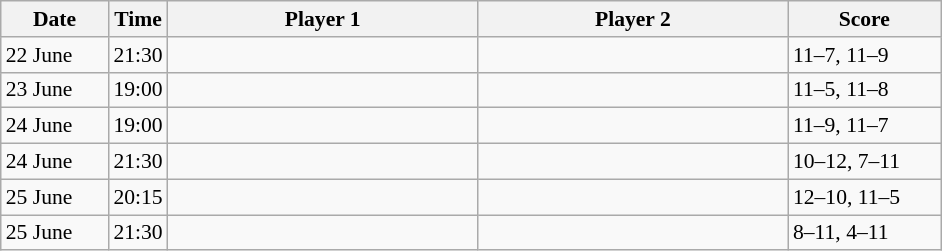<table class="sortable wikitable" style="font-size:90%">
<tr>
<th width="65">Date</th>
<th width="30">Time</th>
<th width="200">Player 1</th>
<th width="200">Player 2</th>
<th width="95">Score</th>
</tr>
<tr>
<td>22 June</td>
<td>21:30</td>
<td><strong></strong></td>
<td></td>
<td>11–7, 11–9</td>
</tr>
<tr>
<td>23 June</td>
<td>19:00</td>
<td><strong> </strong></td>
<td></td>
<td>11–5, 11–8</td>
</tr>
<tr>
<td>24 June</td>
<td>19:00</td>
<td><strong></strong></td>
<td></td>
<td>11–9, 11–7</td>
</tr>
<tr>
<td>24 June</td>
<td>21:30</td>
<td></td>
<td><strong></strong></td>
<td>10–12, 7–11</td>
</tr>
<tr>
<td>25 June</td>
<td>20:15</td>
<td><strong></strong></td>
<td></td>
<td>12–10, 11–5</td>
</tr>
<tr>
<td>25 June</td>
<td>21:30</td>
<td></td>
<td><strong></strong></td>
<td>8–11, 4–11</td>
</tr>
</table>
